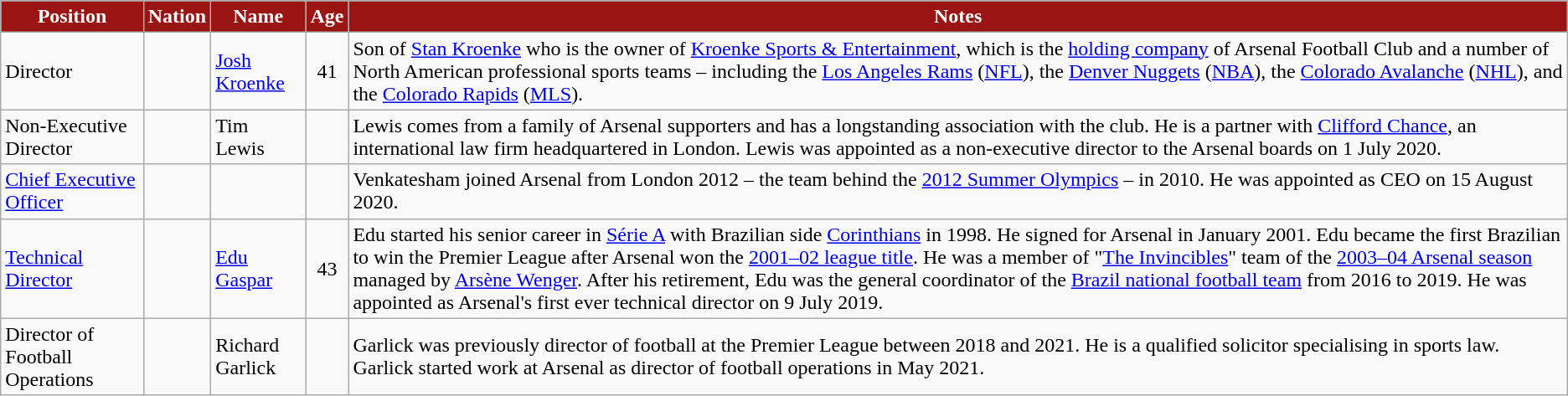<table class="wikitable">
<tr>
<th style="background-color:#9a1413; color:white;">Position</th>
<th style="background-color:#9a1413; color:white;">Nation</th>
<th style="background-color:#9a1413; color:white;">Name</th>
<th style="background-color:#9a1413; color:white;">Age</th>
<th style="background-color:#9a1413; color:white;">Notes</th>
</tr>
<tr>
<td>Director</td>
<td></td>
<td><a href='#'>Josh Kroenke</a></td>
<td style="text-align:center;">41</td>
<td>Son of <a href='#'>Stan Kroenke</a> who is the owner of <a href='#'>Kroenke Sports & Entertainment</a>, which is the <a href='#'>holding company</a> of Arsenal Football Club and a number of North American professional sports teams – including the <a href='#'>Los Angeles Rams</a> (<a href='#'>NFL</a>), the <a href='#'>Denver Nuggets</a> (<a href='#'>NBA</a>), the <a href='#'>Colorado Avalanche</a> (<a href='#'>NHL</a>), and the <a href='#'>Colorado Rapids</a> (<a href='#'>MLS</a>).</td>
</tr>
<tr>
<td>Non-Executive Director</td>
<td></td>
<td>Tim Lewis</td>
<td style="text-align:center;"></td>
<td>Lewis comes from a family of Arsenal supporters and has a longstanding association with the club. He is a partner with <a href='#'>Clifford Chance</a>, an international law firm headquartered in London. Lewis was appointed as a non-executive director to the Arsenal boards on 1 July 2020.</td>
</tr>
<tr>
<td><a href='#'>Chief Executive Officer</a></td>
<td></td>
<td></td>
<td style="text-align:center;"></td>
<td>Venkatesham joined Arsenal from London 2012 – the team behind the <a href='#'>2012 Summer Olympics</a> – in 2010. He was appointed as CEO on 15 August 2020.</td>
</tr>
<tr>
<td><a href='#'>Technical Director</a></td>
<td></td>
<td><a href='#'>Edu Gaspar</a></td>
<td style="text-align:center;">43</td>
<td>Edu started his senior career in <a href='#'>Série A</a> with Brazilian side <a href='#'>Corinthians</a> in 1998. He signed for Arsenal in January 2001. Edu became the first Brazilian to win the Premier League after Arsenal won the <a href='#'>2001–02 league title</a>. He was a member of "<a href='#'>The Invincibles</a>" team of the <a href='#'>2003–04 Arsenal season</a> managed by <a href='#'>Arsène Wenger</a>. After his retirement, Edu was the general coordinator of the <a href='#'>Brazil national football team</a> from 2016 to 2019. He was appointed as Arsenal's first ever technical director on 9 July 2019.</td>
</tr>
<tr>
<td>Director of Football Operations</td>
<td></td>
<td>Richard Garlick</td>
<td style="text-align:center;"></td>
<td>Garlick was previously director of football at the Premier League between 2018 and 2021. He is a qualified solicitor specialising in sports law. Garlick started work at Arsenal as director of football operations in May 2021.</td>
</tr>
</table>
